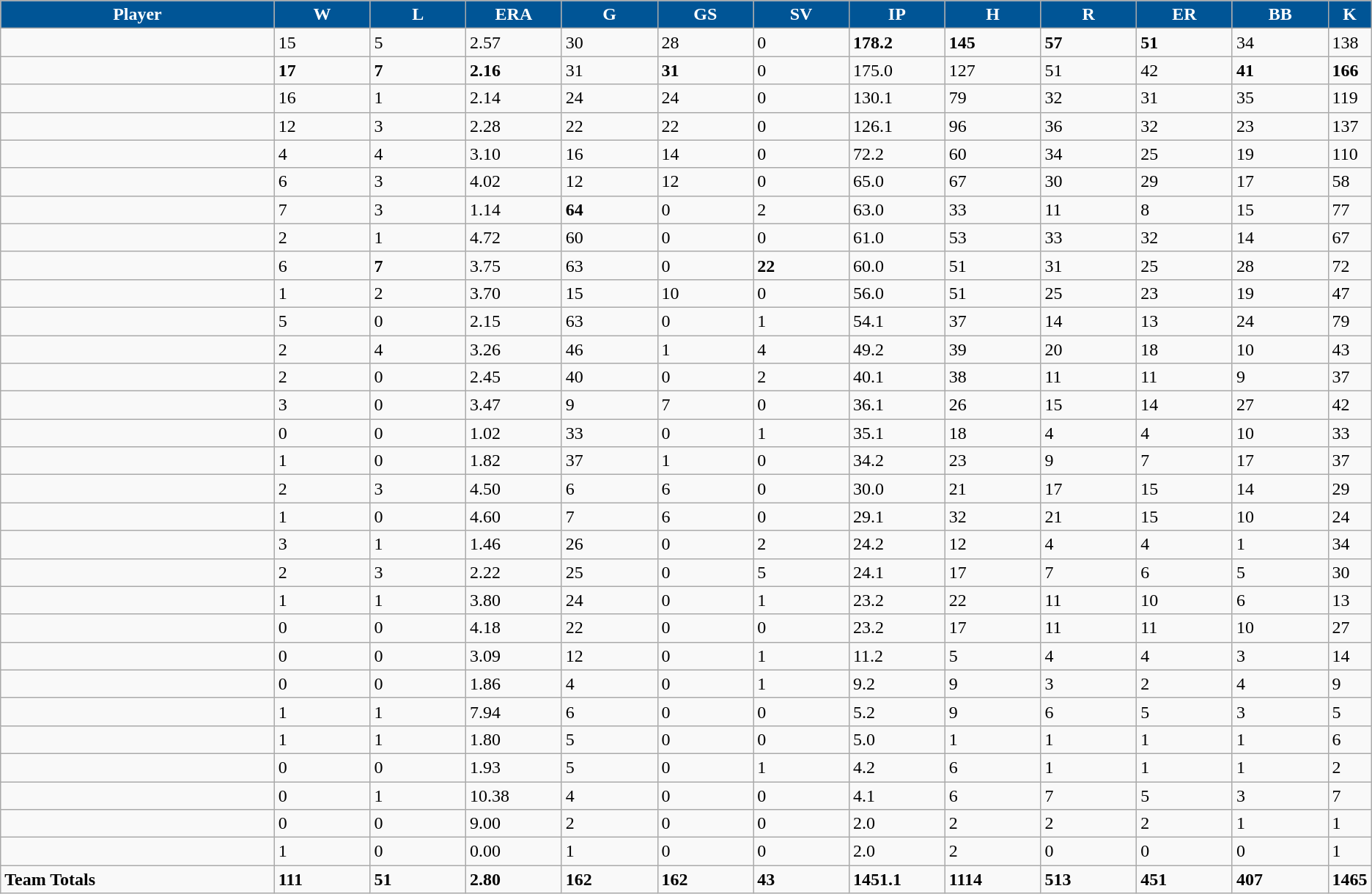<table class="wikitable sortable">
<tr>
<th style="background:#005596; color:#FFF; width:20%;">Player</th>
<th style="background:#005596; color:#FFF; width:7%;">W</th>
<th style="background:#005596; color:#FFF; width:7%;">L</th>
<th style="background:#005596; color:#FFF; width:7%;">ERA</th>
<th style="background:#005596; color:#FFF; width:7%;">G</th>
<th style="background:#005596; color:#FFF; width:7%;">GS</th>
<th style="background:#005596; color:#FFF; width:7%;">SV</th>
<th style="background:#005596; color:#FFF; width:7%;">IP</th>
<th style="background:#005596; color:#FFF; width:7%;">H</th>
<th style="background:#005596; color:#FFF; width:7%;">R</th>
<th style="background:#005596; color:#FFF; width:7%;">ER</th>
<th style="background:#005596; color:#FFF; width:7%;">BB</th>
<th style="background:#005596; color:#FFF; width:7%;">K</th>
</tr>
<tr>
<td></td>
<td>15</td>
<td>5</td>
<td>2.57</td>
<td>30</td>
<td>28</td>
<td>0</td>
<td><strong>178.2</strong></td>
<td><strong>145</strong></td>
<td><strong>57</strong></td>
<td><strong>51</strong></td>
<td>34</td>
<td>138</td>
</tr>
<tr>
<td></td>
<td><strong>17</strong></td>
<td><strong>7</strong></td>
<td><strong>2.16</strong></td>
<td>31</td>
<td><strong>31</strong></td>
<td>0</td>
<td>175.0</td>
<td>127</td>
<td>51</td>
<td>42</td>
<td><strong>41</strong></td>
<td><strong>166</strong></td>
</tr>
<tr>
<td></td>
<td>16</td>
<td>1</td>
<td>2.14</td>
<td>24</td>
<td>24</td>
<td>0</td>
<td>130.1</td>
<td>79</td>
<td>32</td>
<td>31</td>
<td>35</td>
<td>119</td>
</tr>
<tr>
<td></td>
<td>12</td>
<td>3</td>
<td>2.28</td>
<td>22</td>
<td>22</td>
<td>0</td>
<td>126.1</td>
<td>96</td>
<td>36</td>
<td>32</td>
<td>23</td>
<td>137</td>
</tr>
<tr>
<td></td>
<td>4</td>
<td>4</td>
<td>3.10</td>
<td>16</td>
<td>14</td>
<td>0</td>
<td>72.2</td>
<td>60</td>
<td>34</td>
<td>25</td>
<td>19</td>
<td>110</td>
</tr>
<tr>
<td></td>
<td>6</td>
<td>3</td>
<td>4.02</td>
<td>12</td>
<td>12</td>
<td>0</td>
<td>65.0</td>
<td>67</td>
<td>30</td>
<td>29</td>
<td>17</td>
<td>58</td>
</tr>
<tr>
<td></td>
<td>7</td>
<td>3</td>
<td>1.14</td>
<td><strong>64</strong></td>
<td>0</td>
<td>2</td>
<td>63.0</td>
<td>33</td>
<td>11</td>
<td>8</td>
<td>15</td>
<td>77</td>
</tr>
<tr>
<td></td>
<td>2</td>
<td>1</td>
<td>4.72</td>
<td>60</td>
<td>0</td>
<td>0</td>
<td>61.0</td>
<td>53</td>
<td>33</td>
<td>32</td>
<td>14</td>
<td>67</td>
</tr>
<tr>
<td></td>
<td>6</td>
<td><strong>7</strong></td>
<td>3.75</td>
<td>63</td>
<td>0</td>
<td><strong>22</strong></td>
<td>60.0</td>
<td>51</td>
<td>31</td>
<td>25</td>
<td>28</td>
<td>72</td>
</tr>
<tr>
<td></td>
<td>1</td>
<td>2</td>
<td>3.70</td>
<td>15</td>
<td>10</td>
<td>0</td>
<td>56.0</td>
<td>51</td>
<td>25</td>
<td>23</td>
<td>19</td>
<td>47</td>
</tr>
<tr>
<td></td>
<td>5</td>
<td>0</td>
<td>2.15</td>
<td>63</td>
<td>0</td>
<td>1</td>
<td>54.1</td>
<td>37</td>
<td>14</td>
<td>13</td>
<td>24</td>
<td>79</td>
</tr>
<tr>
<td></td>
<td>2</td>
<td>4</td>
<td>3.26</td>
<td>46</td>
<td>1</td>
<td>4</td>
<td>49.2</td>
<td>39</td>
<td>20</td>
<td>18</td>
<td>10</td>
<td>43</td>
</tr>
<tr>
<td></td>
<td>2</td>
<td>0</td>
<td>2.45</td>
<td>40</td>
<td>0</td>
<td>2</td>
<td>40.1</td>
<td>38</td>
<td>11</td>
<td>11</td>
<td>9</td>
<td>37</td>
</tr>
<tr>
<td></td>
<td>3</td>
<td>0</td>
<td>3.47</td>
<td>9</td>
<td>7</td>
<td>0</td>
<td>36.1</td>
<td>26</td>
<td>15</td>
<td>14</td>
<td>27</td>
<td>42</td>
</tr>
<tr>
<td></td>
<td>0</td>
<td>0</td>
<td>1.02</td>
<td>33</td>
<td>0</td>
<td>1</td>
<td>35.1</td>
<td>18</td>
<td>4</td>
<td>4</td>
<td>10</td>
<td>33</td>
</tr>
<tr>
<td></td>
<td>1</td>
<td>0</td>
<td>1.82</td>
<td>37</td>
<td>1</td>
<td>0</td>
<td>34.2</td>
<td>23</td>
<td>9</td>
<td>7</td>
<td>17</td>
<td>37</td>
</tr>
<tr>
<td></td>
<td>2</td>
<td>3</td>
<td>4.50</td>
<td>6</td>
<td>6</td>
<td>0</td>
<td>30.0</td>
<td>21</td>
<td>17</td>
<td>15</td>
<td>14</td>
<td>29</td>
</tr>
<tr>
<td></td>
<td>1</td>
<td>0</td>
<td>4.60</td>
<td>7</td>
<td>6</td>
<td>0</td>
<td>29.1</td>
<td>32</td>
<td>21</td>
<td>15</td>
<td>10</td>
<td>24</td>
</tr>
<tr>
<td></td>
<td>3</td>
<td>1</td>
<td>1.46</td>
<td>26</td>
<td>0</td>
<td>2</td>
<td>24.2</td>
<td>12</td>
<td>4</td>
<td>4</td>
<td>1</td>
<td>34</td>
</tr>
<tr>
<td></td>
<td>2</td>
<td>3</td>
<td>2.22</td>
<td>25</td>
<td>0</td>
<td>5</td>
<td>24.1</td>
<td>17</td>
<td>7</td>
<td>6</td>
<td>5</td>
<td>30</td>
</tr>
<tr>
<td></td>
<td>1</td>
<td>1</td>
<td>3.80</td>
<td>24</td>
<td>0</td>
<td>1</td>
<td>23.2</td>
<td>22</td>
<td>11</td>
<td>10</td>
<td>6</td>
<td>13</td>
</tr>
<tr>
<td></td>
<td>0</td>
<td>0</td>
<td>4.18</td>
<td>22</td>
<td>0</td>
<td>0</td>
<td>23.2</td>
<td>17</td>
<td>11</td>
<td>11</td>
<td>10</td>
<td>27</td>
</tr>
<tr>
<td></td>
<td>0</td>
<td>0</td>
<td>3.09</td>
<td>12</td>
<td>0</td>
<td>1</td>
<td>11.2</td>
<td>5</td>
<td>4</td>
<td>4</td>
<td>3</td>
<td>14</td>
</tr>
<tr>
<td></td>
<td>0</td>
<td>0</td>
<td>1.86</td>
<td>4</td>
<td>0</td>
<td>1</td>
<td>9.2</td>
<td>9</td>
<td>3</td>
<td>2</td>
<td>4</td>
<td>9</td>
</tr>
<tr>
<td></td>
<td>1</td>
<td>1</td>
<td>7.94</td>
<td>6</td>
<td>0</td>
<td>0</td>
<td>5.2</td>
<td>9</td>
<td>6</td>
<td>5</td>
<td>3</td>
<td>5</td>
</tr>
<tr>
<td></td>
<td>1</td>
<td>1</td>
<td>1.80</td>
<td>5</td>
<td>0</td>
<td>0</td>
<td>5.0</td>
<td>1</td>
<td>1</td>
<td>1</td>
<td>1</td>
<td>6</td>
</tr>
<tr>
<td></td>
<td>0</td>
<td>0</td>
<td>1.93</td>
<td>5</td>
<td>0</td>
<td>1</td>
<td>4.2</td>
<td>6</td>
<td>1</td>
<td>1</td>
<td>1</td>
<td>2</td>
</tr>
<tr>
<td></td>
<td>0</td>
<td>1</td>
<td>10.38</td>
<td>4</td>
<td>0</td>
<td>0</td>
<td>4.1</td>
<td>6</td>
<td>7</td>
<td>5</td>
<td>3</td>
<td>7</td>
</tr>
<tr>
<td></td>
<td>0</td>
<td>0</td>
<td>9.00</td>
<td>2</td>
<td>0</td>
<td>0</td>
<td>2.0</td>
<td>2</td>
<td>2</td>
<td>2</td>
<td>1</td>
<td>1</td>
</tr>
<tr>
<td></td>
<td>1</td>
<td>0</td>
<td>0.00</td>
<td>1</td>
<td>0</td>
<td>0</td>
<td>2.0</td>
<td>2</td>
<td>0</td>
<td>0</td>
<td>0</td>
<td>1</td>
</tr>
<tr>
<td><strong>Team Totals</strong></td>
<td><strong>111</strong></td>
<td><strong>51</strong></td>
<td><strong>2.80</strong></td>
<td><strong>162</strong></td>
<td><strong>162</strong></td>
<td><strong>43</strong></td>
<td><strong>1451.1</strong></td>
<td><strong>1114</strong></td>
<td><strong>513</strong></td>
<td><strong>451</strong></td>
<td><strong>407</strong></td>
<td><strong>1465</strong></td>
</tr>
</table>
